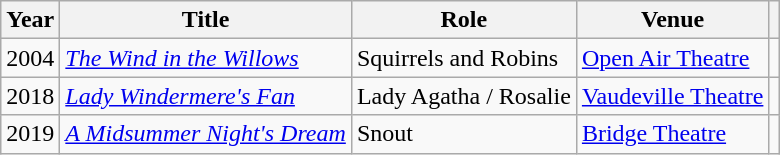<table class="wikitable">
<tr>
<th>Year</th>
<th>Title</th>
<th>Role</th>
<th>Venue</th>
<th></th>
</tr>
<tr>
<td>2004</td>
<td><em><a href='#'>The Wind in the Willows</a></em></td>
<td>Squirrels and Robins</td>
<td><a href='#'>Open Air Theatre</a></td>
<td align="center"></td>
</tr>
<tr>
<td>2018</td>
<td><em><a href='#'>Lady Windermere's Fan</a></em></td>
<td>Lady Agatha / Rosalie</td>
<td><a href='#'>Vaudeville Theatre</a></td>
<td align="center"></td>
</tr>
<tr>
<td>2019</td>
<td><em><a href='#'>A Midsummer Night's Dream</a></em></td>
<td>Snout</td>
<td><a href='#'>Bridge Theatre</a></td>
<td align="center"></td>
</tr>
</table>
